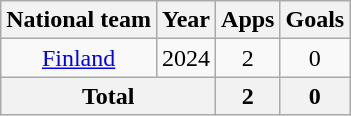<table class="wikitable" style="text-align:center">
<tr>
<th>National team</th>
<th>Year</th>
<th>Apps</th>
<th>Goals</th>
</tr>
<tr>
<td rowspan="1"><a href='#'>Finland</a></td>
<td>2024</td>
<td>2</td>
<td>0</td>
</tr>
<tr>
<th colspan="2">Total</th>
<th>2</th>
<th>0</th>
</tr>
</table>
